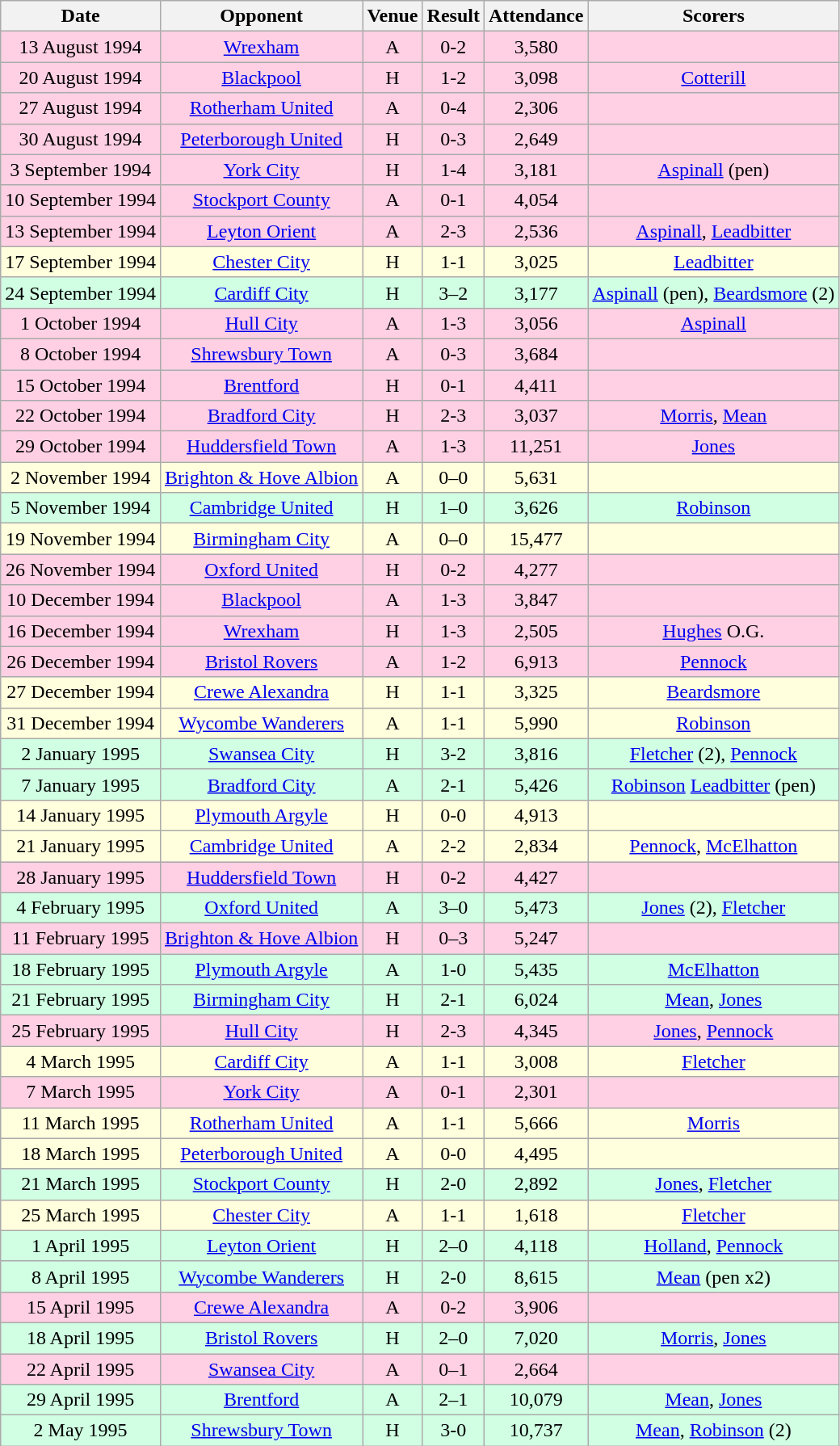<table class="wikitable sortable" style="font-size:100%; text-align:center">
<tr>
<th>Date</th>
<th>Opponent</th>
<th>Venue</th>
<th>Result</th>
<th>Attendance</th>
<th>Scorers</th>
</tr>
<tr style="background-color: #ffd0e3;">
<td>13 August 1994</td>
<td><a href='#'>Wrexham</a></td>
<td>A</td>
<td>0-2</td>
<td>3,580</td>
<td></td>
</tr>
<tr style="background-color: #ffd0e3;">
<td>20 August 1994</td>
<td><a href='#'>Blackpool</a></td>
<td>H</td>
<td>1-2</td>
<td>3,098</td>
<td><a href='#'>Cotterill</a></td>
</tr>
<tr style="background-color: #ffd0e3;">
<td>27 August 1994</td>
<td><a href='#'>Rotherham United</a></td>
<td>A</td>
<td>0-4</td>
<td>2,306</td>
<td></td>
</tr>
<tr style="background-color: #ffd0e3;">
<td>30 August 1994</td>
<td><a href='#'>Peterborough United</a></td>
<td>H</td>
<td>0-3</td>
<td>2,649</td>
<td></td>
</tr>
<tr style="background-color: #ffd0e3;">
<td>3 September 1994</td>
<td><a href='#'>York City</a></td>
<td>H</td>
<td>1-4</td>
<td>3,181</td>
<td><a href='#'>Aspinall</a> (pen)</td>
</tr>
<tr style="background-color: #ffd0e3;">
<td>10 September 1994</td>
<td><a href='#'>Stockport County</a></td>
<td>A</td>
<td>0-1</td>
<td>4,054</td>
<td></td>
</tr>
<tr style="background-color: #ffd0e3;">
<td>13 September 1994</td>
<td><a href='#'>Leyton Orient</a></td>
<td>A</td>
<td>2-3</td>
<td>2,536</td>
<td><a href='#'>Aspinall</a>, <a href='#'>Leadbitter</a></td>
</tr>
<tr style="background-color: #ffffdd;">
<td>17 September 1994</td>
<td><a href='#'>Chester City</a></td>
<td>H</td>
<td>1-1</td>
<td>3,025</td>
<td><a href='#'>Leadbitter</a></td>
</tr>
<tr style="background-color: #d0ffe3;">
<td>24 September 1994</td>
<td><a href='#'>Cardiff City</a></td>
<td>H</td>
<td>3–2</td>
<td>3,177</td>
<td><a href='#'>Aspinall</a> (pen), <a href='#'>Beardsmore</a> (2)</td>
</tr>
<tr style="background-color: #ffd0e3;">
<td>1 October 1994</td>
<td><a href='#'>Hull City</a></td>
<td>A</td>
<td>1-3</td>
<td>3,056</td>
<td><a href='#'>Aspinall</a></td>
</tr>
<tr style="background-color: #ffd0e3;">
<td>8 October 1994</td>
<td><a href='#'>Shrewsbury Town</a></td>
<td>A</td>
<td>0-3</td>
<td>3,684</td>
<td></td>
</tr>
<tr style="background-color: #ffd0e3;">
<td>15 October 1994</td>
<td><a href='#'>Brentford</a></td>
<td>H</td>
<td>0-1</td>
<td>4,411</td>
<td></td>
</tr>
<tr style="background-color: #ffd0e3;">
<td>22 October 1994</td>
<td><a href='#'>Bradford City</a></td>
<td>H</td>
<td>2-3</td>
<td>3,037</td>
<td><a href='#'>Morris</a>, <a href='#'>Mean</a></td>
</tr>
<tr style="background-color: #ffd0e3;">
<td>29 October 1994</td>
<td><a href='#'>Huddersfield Town</a></td>
<td>A</td>
<td>1-3</td>
<td>11,251</td>
<td><a href='#'>Jones</a></td>
</tr>
<tr style="background-color: #ffffdd;">
<td>2 November 1994</td>
<td><a href='#'>Brighton & Hove Albion</a></td>
<td>A</td>
<td>0–0</td>
<td>5,631</td>
<td></td>
</tr>
<tr style="background-color: #d0ffe3;">
<td>5 November 1994</td>
<td><a href='#'>Cambridge United</a></td>
<td>H</td>
<td>1–0</td>
<td>3,626</td>
<td><a href='#'>Robinson</a></td>
</tr>
<tr style="background-color: #ffffdd;">
<td>19 November 1994</td>
<td><a href='#'>Birmingham City</a></td>
<td>A</td>
<td>0–0</td>
<td>15,477</td>
<td></td>
</tr>
<tr style="background-color: #ffd0e3;">
<td>26 November 1994</td>
<td><a href='#'>Oxford United</a></td>
<td>H</td>
<td>0-2</td>
<td>4,277</td>
<td></td>
</tr>
<tr style="background-color: #ffd0e3;">
<td>10 December 1994</td>
<td><a href='#'>Blackpool</a></td>
<td>A</td>
<td>1-3</td>
<td>3,847</td>
<td></td>
</tr>
<tr style="background-color: #ffd0e3;">
<td>16 December 1994</td>
<td><a href='#'>Wrexham</a></td>
<td>H</td>
<td>1-3</td>
<td>2,505</td>
<td><a href='#'>Hughes</a> O.G.</td>
</tr>
<tr style="background-color: #ffd0e3;">
<td>26 December 1994</td>
<td><a href='#'>Bristol Rovers</a></td>
<td>A</td>
<td>1-2</td>
<td>6,913</td>
<td><a href='#'>Pennock</a></td>
</tr>
<tr style="background-color: #ffffdd;">
<td>27 December 1994</td>
<td><a href='#'>Crewe Alexandra</a></td>
<td>H</td>
<td>1-1</td>
<td>3,325</td>
<td><a href='#'>Beardsmore</a></td>
</tr>
<tr style="background-color: #ffffdd;">
<td>31 December 1994</td>
<td><a href='#'>Wycombe Wanderers</a></td>
<td>A</td>
<td>1-1</td>
<td>5,990</td>
<td><a href='#'>Robinson</a></td>
</tr>
<tr style="background-color: #d0ffe3;">
<td>2 January 1995</td>
<td><a href='#'>Swansea City</a></td>
<td>H</td>
<td>3-2</td>
<td>3,816</td>
<td><a href='#'>Fletcher</a> (2), <a href='#'>Pennock</a></td>
</tr>
<tr style="background-color: #d0ffe3;">
<td>7 January 1995</td>
<td><a href='#'>Bradford City</a></td>
<td>A</td>
<td>2-1</td>
<td>5,426</td>
<td><a href='#'>Robinson</a> <a href='#'>Leadbitter</a> (pen)</td>
</tr>
<tr style="background-color: #ffffdd;">
<td>14 January 1995</td>
<td><a href='#'>Plymouth Argyle</a></td>
<td>H</td>
<td>0-0</td>
<td>4,913</td>
<td></td>
</tr>
<tr style="background-color: #ffffdd;">
<td>21 January 1995</td>
<td><a href='#'>Cambridge United</a></td>
<td>A</td>
<td>2-2</td>
<td>2,834</td>
<td><a href='#'>Pennock</a>, <a href='#'>McElhatton</a></td>
</tr>
<tr style="background-color: #ffd0e3;">
<td>28 January 1995</td>
<td><a href='#'>Huddersfield Town</a></td>
<td>H</td>
<td>0-2</td>
<td>4,427</td>
<td></td>
</tr>
<tr style="background-color: #d0ffe3;">
<td>4 February 1995</td>
<td><a href='#'>Oxford United</a></td>
<td>A</td>
<td>3–0</td>
<td>5,473</td>
<td><a href='#'>Jones</a> (2), <a href='#'>Fletcher</a></td>
</tr>
<tr style="background-color: #ffd0e3;">
<td>11 February 1995</td>
<td><a href='#'>Brighton & Hove Albion</a></td>
<td>H</td>
<td>0–3</td>
<td>5,247</td>
<td></td>
</tr>
<tr style="background-color: #d0ffe3;">
<td>18 February 1995</td>
<td><a href='#'>Plymouth Argyle</a></td>
<td>A</td>
<td>1-0</td>
<td>5,435</td>
<td><a href='#'>McElhatton</a></td>
</tr>
<tr style="background-color: #d0ffe3;">
<td>21 February 1995</td>
<td><a href='#'>Birmingham City</a></td>
<td>H</td>
<td>2-1</td>
<td>6,024</td>
<td><a href='#'>Mean</a>, <a href='#'>Jones</a></td>
</tr>
<tr style="background-color: #ffd0e3;">
<td>25 February 1995</td>
<td><a href='#'>Hull City</a></td>
<td>H</td>
<td>2-3</td>
<td>4,345</td>
<td><a href='#'>Jones</a>, <a href='#'>Pennock</a></td>
</tr>
<tr style="background-color: #ffffdd;">
<td>4 March 1995</td>
<td><a href='#'>Cardiff City</a></td>
<td>A</td>
<td>1-1</td>
<td>3,008</td>
<td><a href='#'>Fletcher</a></td>
</tr>
<tr style="background-color: #ffd0e3;">
<td>7 March 1995</td>
<td><a href='#'>York City</a></td>
<td>A</td>
<td>0-1</td>
<td>2,301</td>
<td></td>
</tr>
<tr style="background-color: #ffffdd;">
<td>11 March 1995</td>
<td><a href='#'>Rotherham United</a></td>
<td>A</td>
<td>1-1</td>
<td>5,666</td>
<td><a href='#'>Morris</a></td>
</tr>
<tr style="background-color: #ffffdd;">
<td>18 March 1995</td>
<td><a href='#'>Peterborough United</a></td>
<td>A</td>
<td>0-0</td>
<td>4,495</td>
<td></td>
</tr>
<tr style="background-color: #d0ffe3;">
<td>21 March 1995</td>
<td><a href='#'>Stockport County</a></td>
<td>H</td>
<td>2-0</td>
<td>2,892</td>
<td><a href='#'>Jones</a>, <a href='#'>Fletcher</a></td>
</tr>
<tr style="background-color: #ffffdd;">
<td>25 March 1995</td>
<td><a href='#'>Chester City</a></td>
<td>A</td>
<td>1-1</td>
<td>1,618</td>
<td><a href='#'>Fletcher</a></td>
</tr>
<tr style="background-color: #d0ffe3;">
<td>1 April 1995</td>
<td><a href='#'>Leyton Orient</a></td>
<td>H</td>
<td>2–0</td>
<td>4,118</td>
<td><a href='#'>Holland</a>, <a href='#'>Pennock</a></td>
</tr>
<tr style="background-color: #d0ffe3;">
<td>8 April 1995</td>
<td><a href='#'>Wycombe Wanderers</a></td>
<td>H</td>
<td>2-0</td>
<td>8,615</td>
<td><a href='#'>Mean</a> (pen x2)</td>
</tr>
<tr style="background-color: #ffd0e3;">
<td>15 April 1995</td>
<td><a href='#'>Crewe Alexandra</a></td>
<td>A</td>
<td>0-2</td>
<td>3,906</td>
<td></td>
</tr>
<tr style="background-color: #d0ffe3;">
<td>18 April 1995</td>
<td><a href='#'>Bristol Rovers</a></td>
<td>H</td>
<td>2–0</td>
<td>7,020</td>
<td><a href='#'>Morris</a>, <a href='#'>Jones</a></td>
</tr>
<tr style="background-color: #ffd0e3;">
<td>22 April 1995</td>
<td><a href='#'>Swansea City</a></td>
<td>A</td>
<td>0–1</td>
<td>2,664</td>
<td></td>
</tr>
<tr style="background-color: #d0ffe3;">
<td>29 April 1995</td>
<td><a href='#'>Brentford</a></td>
<td>A</td>
<td>2–1</td>
<td>10,079</td>
<td><a href='#'>Mean</a>, <a href='#'>Jones</a></td>
</tr>
<tr style="background-color: #d0ffe3;">
<td>2 May 1995</td>
<td><a href='#'>Shrewsbury Town</a></td>
<td>H</td>
<td>3-0</td>
<td>10,737</td>
<td><a href='#'>Mean</a>, <a href='#'>Robinson</a> (2)</td>
</tr>
</table>
